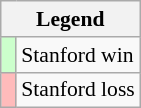<table class="wikitable" style="font-size:90%">
<tr>
<th colspan="2">Legend</th>
</tr>
<tr>
<td bgcolor="#ccffcc"> </td>
<td>Stanford win</td>
</tr>
<tr>
<td bgcolor="#ffbbbb"> </td>
<td>Stanford loss</td>
</tr>
</table>
